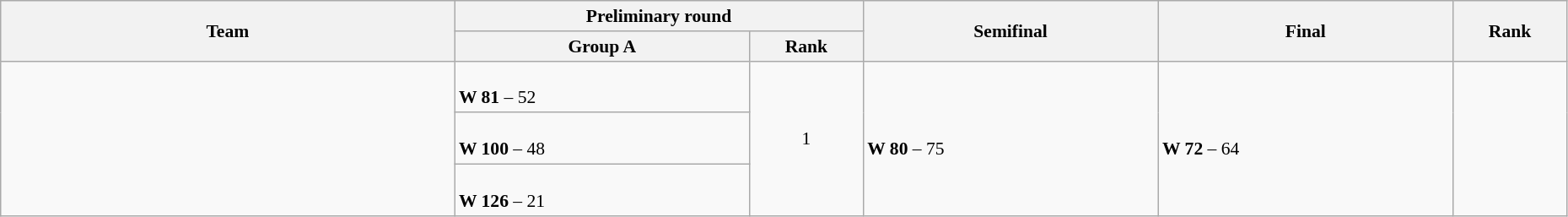<table class="wikitable" width="98%" style="text-align:left; font-size:90%">
<tr>
<th rowspan="2" width="20%">Team</th>
<th colspan="2">Preliminary round</th>
<th rowspan="2" width="13%">Semifinal</th>
<th rowspan="2" width="13%">Final</th>
<th rowspan="2" width="5%">Rank</th>
</tr>
<tr>
<th width="13%">Group A</th>
<th width="5%">Rank</th>
</tr>
<tr>
<td rowspan=3></td>
<td><br> <strong>W 81</strong> – 52</td>
<td rowspan=3 align=center>1 <strong></strong></td>
<td rowspan=3><br> <strong>W 80</strong> – 75</td>
<td rowspan=3><br> <strong>W 72</strong> – 64</td>
<td rowspan=3 align=center></td>
</tr>
<tr>
<td><br> <strong>W 100</strong> – 48</td>
</tr>
<tr>
<td><br> <strong>W 126</strong> – 21</td>
</tr>
</table>
